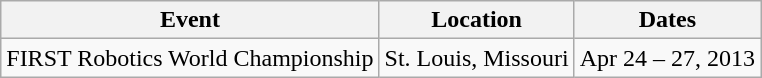<table class="wikitable">
<tr>
<th>Event</th>
<th>Location</th>
<th>Dates</th>
</tr>
<tr>
<td>FIRST Robotics World Championship</td>
<td>St. Louis, Missouri</td>
<td>Apr 24 – 27, 2013</td>
</tr>
</table>
